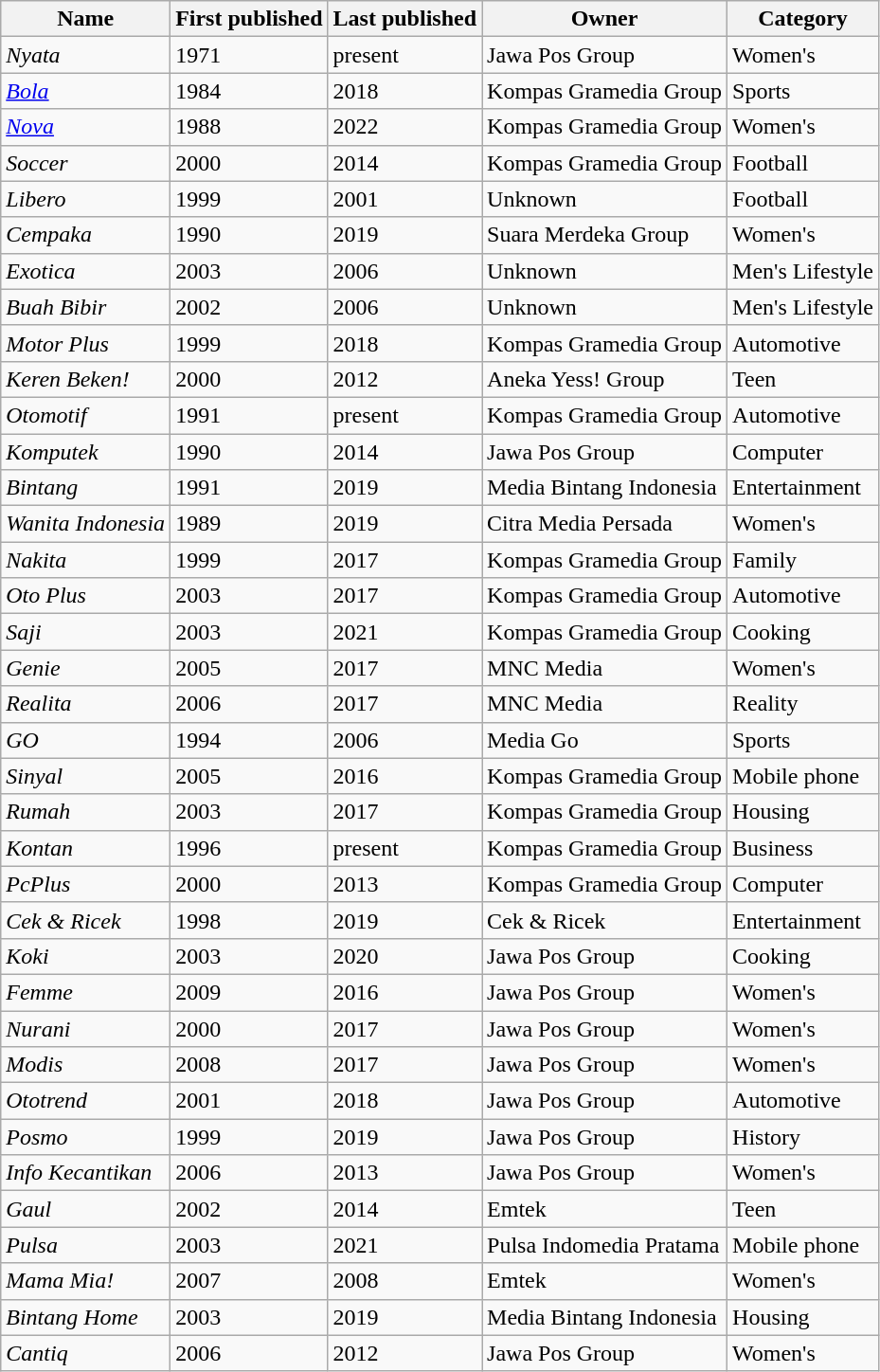<table class="wikitable sortable" style="font-size: 100%">
<tr>
<th>Name</th>
<th>First published</th>
<th>Last published</th>
<th>Owner</th>
<th>Category</th>
</tr>
<tr>
<td><em>Nyata</em></td>
<td>1971</td>
<td>present</td>
<td>Jawa Pos Group</td>
<td>Women's</td>
</tr>
<tr>
<td><em><a href='#'>Bola</a></em></td>
<td>1984</td>
<td>2018</td>
<td>Kompas Gramedia Group</td>
<td>Sports</td>
</tr>
<tr>
<td><em><a href='#'>Nova</a></em></td>
<td>1988</td>
<td>2022</td>
<td>Kompas Gramedia Group</td>
<td>Women's</td>
</tr>
<tr>
<td><em>Soccer</em></td>
<td>2000</td>
<td>2014</td>
<td>Kompas Gramedia Group</td>
<td>Football</td>
</tr>
<tr>
<td><em>Libero</em></td>
<td>1999</td>
<td>2001</td>
<td>Unknown</td>
<td>Football</td>
</tr>
<tr>
<td><em>Cempaka</em></td>
<td>1990</td>
<td>2019</td>
<td>Suara Merdeka Group</td>
<td>Women's</td>
</tr>
<tr>
<td><em>Exotica</em></td>
<td>2003</td>
<td>2006</td>
<td>Unknown</td>
<td>Men's Lifestyle</td>
</tr>
<tr>
<td><em>Buah Bibir</em></td>
<td>2002</td>
<td>2006</td>
<td>Unknown</td>
<td>Men's Lifestyle</td>
</tr>
<tr>
<td><em>Motor Plus</em></td>
<td>1999</td>
<td>2018</td>
<td>Kompas Gramedia Group</td>
<td>Automotive</td>
</tr>
<tr>
<td><em>Keren Beken!</em></td>
<td>2000</td>
<td>2012</td>
<td>Aneka Yess! Group</td>
<td>Teen</td>
</tr>
<tr>
<td><em>Otomotif</em></td>
<td>1991</td>
<td>present</td>
<td>Kompas Gramedia Group</td>
<td>Automotive</td>
</tr>
<tr>
<td><em>Komputek</em></td>
<td>1990</td>
<td>2014</td>
<td>Jawa Pos Group</td>
<td>Computer</td>
</tr>
<tr>
<td><em>Bintang</em></td>
<td>1991</td>
<td>2019</td>
<td>Media Bintang Indonesia</td>
<td>Entertainment</td>
</tr>
<tr>
<td><em>Wanita Indonesia</em></td>
<td>1989</td>
<td>2019</td>
<td>Citra Media Persada</td>
<td>Women's</td>
</tr>
<tr>
<td><em>Nakita</em></td>
<td>1999</td>
<td>2017</td>
<td>Kompas Gramedia Group</td>
<td>Family</td>
</tr>
<tr>
<td><em>Oto Plus</em></td>
<td>2003</td>
<td>2017</td>
<td>Kompas Gramedia Group</td>
<td>Automotive</td>
</tr>
<tr>
<td><em>Saji</em></td>
<td>2003</td>
<td>2021</td>
<td>Kompas Gramedia Group</td>
<td>Cooking</td>
</tr>
<tr>
<td><em>Genie</em></td>
<td>2005</td>
<td>2017</td>
<td>MNC Media</td>
<td>Women's</td>
</tr>
<tr>
<td><em>Realita</em></td>
<td>2006</td>
<td>2017</td>
<td>MNC Media</td>
<td>Reality</td>
</tr>
<tr>
<td><em>GO</em></td>
<td>1994</td>
<td>2006</td>
<td>Media Go</td>
<td>Sports</td>
</tr>
<tr>
<td><em>Sinyal</em></td>
<td>2005</td>
<td>2016</td>
<td>Kompas Gramedia Group</td>
<td>Mobile phone</td>
</tr>
<tr>
<td><em>Rumah</em></td>
<td>2003</td>
<td>2017</td>
<td>Kompas Gramedia Group</td>
<td>Housing</td>
</tr>
<tr>
<td><em>Kontan</em></td>
<td>1996</td>
<td>present</td>
<td>Kompas Gramedia Group</td>
<td>Business</td>
</tr>
<tr>
<td><em>PcPlus</em></td>
<td>2000</td>
<td>2013</td>
<td>Kompas Gramedia Group</td>
<td>Computer</td>
</tr>
<tr>
<td><em>Cek & Ricek</em></td>
<td>1998</td>
<td>2019</td>
<td>Cek & Ricek</td>
<td>Entertainment</td>
</tr>
<tr>
<td><em>Koki</em></td>
<td>2003</td>
<td>2020</td>
<td>Jawa Pos Group</td>
<td>Cooking</td>
</tr>
<tr>
<td><em>Femme</em></td>
<td>2009</td>
<td>2016</td>
<td>Jawa Pos Group</td>
<td>Women's</td>
</tr>
<tr>
<td><em>Nurani</em></td>
<td>2000</td>
<td>2017</td>
<td>Jawa Pos Group</td>
<td>Women's</td>
</tr>
<tr>
<td><em>Modis</em></td>
<td>2008</td>
<td>2017</td>
<td>Jawa Pos Group</td>
<td>Women's</td>
</tr>
<tr>
<td><em>Ototrend</em></td>
<td>2001</td>
<td>2018</td>
<td>Jawa Pos Group</td>
<td>Automotive</td>
</tr>
<tr>
<td><em>Posmo</em></td>
<td>1999</td>
<td>2019</td>
<td>Jawa Pos Group</td>
<td>History</td>
</tr>
<tr>
<td><em>Info Kecantikan</em></td>
<td>2006</td>
<td>2013</td>
<td>Jawa Pos Group</td>
<td>Women's</td>
</tr>
<tr>
<td><em>Gaul</em></td>
<td>2002</td>
<td>2014</td>
<td>Emtek</td>
<td>Teen</td>
</tr>
<tr>
<td><em>Pulsa</em></td>
<td>2003</td>
<td>2021</td>
<td>Pulsa Indomedia Pratama</td>
<td>Mobile phone</td>
</tr>
<tr>
<td><em>Mama Mia!</em></td>
<td>2007</td>
<td>2008</td>
<td>Emtek</td>
<td>Women's</td>
</tr>
<tr>
<td><em>Bintang Home</em></td>
<td>2003</td>
<td>2019</td>
<td>Media Bintang Indonesia</td>
<td>Housing</td>
</tr>
<tr>
<td><em>Cantiq</em></td>
<td>2006</td>
<td>2012</td>
<td>Jawa Pos Group</td>
<td>Women's</td>
</tr>
</table>
